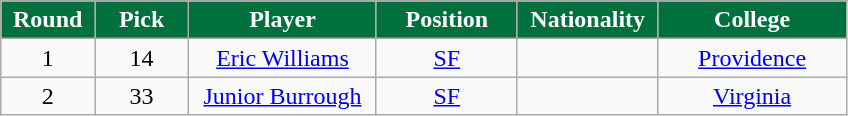<table class="wikitable sortable sortable">
<tr>
<th style="background:#00703C; color:white" width="10%">Round</th>
<th style="background:#00703C; color:white" width="10%">Pick</th>
<th style="background:#00703C; color:white" width="20%">Player</th>
<th style="background:#00703C; color:white" width="15%">Position</th>
<th style="background:#00703C; color:white" width="15%">Nationality</th>
<th style="background:#00703C; color:white" width="20%">College</th>
</tr>
<tr style="text-align: center">
<td>1</td>
<td>14</td>
<td><a href='#'>Eric Williams</a></td>
<td><a href='#'>SF</a></td>
<td></td>
<td><a href='#'>Providence</a></td>
</tr>
<tr style="text-align: center">
<td>2</td>
<td>33</td>
<td><a href='#'>Junior Burrough</a></td>
<td><a href='#'>SF</a></td>
<td></td>
<td><a href='#'>Virginia</a></td>
</tr>
</table>
